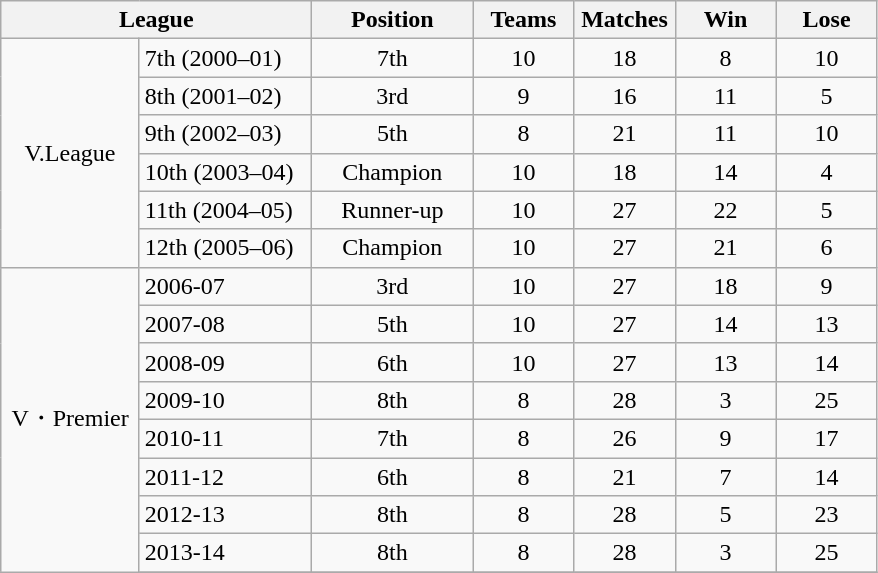<table class="wikitable" border="1">
<tr>
<th width=200 colspan=2>League</th>
<th width=100>Position</th>
<th width=60 align=center>Teams</th>
<th width=60>Matches</th>
<th width=60>Win</th>
<th width=60>Lose</th>
</tr>
<tr>
<td align=center rowspan=6>V.League</td>
<td>7th (2000–01)</td>
<td align=center>7th</td>
<td align=center>10</td>
<td align=center>18</td>
<td align=center>8</td>
<td align=center>10</td>
</tr>
<tr>
<td>8th (2001–02)</td>
<td align=center>3rd</td>
<td align=center>9</td>
<td align=center>16</td>
<td align=center>11</td>
<td align=center>5</td>
</tr>
<tr>
<td>9th (2002–03)</td>
<td align=center>5th</td>
<td align=center>8</td>
<td align=center>21</td>
<td align=center>11</td>
<td align=center>10</td>
</tr>
<tr>
<td>10th (2003–04)</td>
<td align=center>Champion</td>
<td align=center>10</td>
<td align=center>18</td>
<td align=center>14</td>
<td align=center>4</td>
</tr>
<tr>
<td>11th (2004–05)</td>
<td align=center>Runner-up</td>
<td align=center>10</td>
<td align=center>27</td>
<td align=center>22</td>
<td align=center>5</td>
</tr>
<tr>
<td>12th (2005–06)</td>
<td align=center>Champion</td>
<td align=center>10</td>
<td align=center>27</td>
<td align=center>21</td>
<td align=center>6</td>
</tr>
<tr>
<td align=center rowspan=10>V・Premier</td>
<td>2006-07</td>
<td align=center>3rd</td>
<td align=center>10</td>
<td align=center>27</td>
<td align=center>18</td>
<td align=center>9</td>
</tr>
<tr>
<td>2007-08</td>
<td align=center>5th</td>
<td align=center>10</td>
<td align=center>27</td>
<td align=center>14</td>
<td align=center>13</td>
</tr>
<tr>
<td>2008-09</td>
<td align=center>6th</td>
<td align=center>10</td>
<td align=center>27</td>
<td align=center>13</td>
<td align=center>14</td>
</tr>
<tr>
<td>2009-10</td>
<td align=center>8th</td>
<td align=center>8</td>
<td align=center>28</td>
<td align=center>3</td>
<td align=center>25</td>
</tr>
<tr>
<td>2010-11</td>
<td align=center>7th</td>
<td align=center>8</td>
<td align=center>26</td>
<td align=center>9</td>
<td align=center>17</td>
</tr>
<tr>
<td>2011-12</td>
<td align=center>6th</td>
<td align=center>8</td>
<td align=center>21</td>
<td align=center>7</td>
<td align=center>14</td>
</tr>
<tr>
<td>2012-13</td>
<td align=center>8th</td>
<td align=center>8</td>
<td align=center>28</td>
<td align=center>5</td>
<td align=center>23</td>
</tr>
<tr>
<td>2013-14</td>
<td align=center>8th</td>
<td align=center>8</td>
<td align=center>28</td>
<td align=center>3</td>
<td align=center>25</td>
</tr>
<tr>
</tr>
</table>
